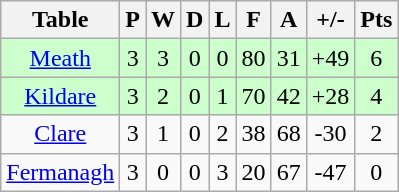<table class="wikitable">
<tr>
<th>Table</th>
<th>P</th>
<th>W</th>
<th>D</th>
<th>L</th>
<th>F</th>
<th>A</th>
<th>+/-</th>
<th>Pts</th>
</tr>
<tr align="center" style="background:#ccffcc;">
<td> <a href='#'>Meath</a></td>
<td>3</td>
<td>3</td>
<td>0</td>
<td>0</td>
<td>80</td>
<td>31</td>
<td>+49</td>
<td>6</td>
</tr>
<tr align="center" style="background:#ccffcc;">
<td> <a href='#'>Kildare</a></td>
<td>3</td>
<td>2</td>
<td>0</td>
<td>1</td>
<td>70</td>
<td>42</td>
<td>+28</td>
<td>4</td>
</tr>
<tr align="center">
<td> <a href='#'>Clare</a></td>
<td>3</td>
<td>1</td>
<td>0</td>
<td>2</td>
<td>38</td>
<td>68</td>
<td>-30</td>
<td>2</td>
</tr>
<tr align="center">
<td> <a href='#'>Fermanagh</a></td>
<td>3</td>
<td>0</td>
<td>0</td>
<td>3</td>
<td>20</td>
<td>67</td>
<td>-47</td>
<td>0</td>
</tr>
</table>
